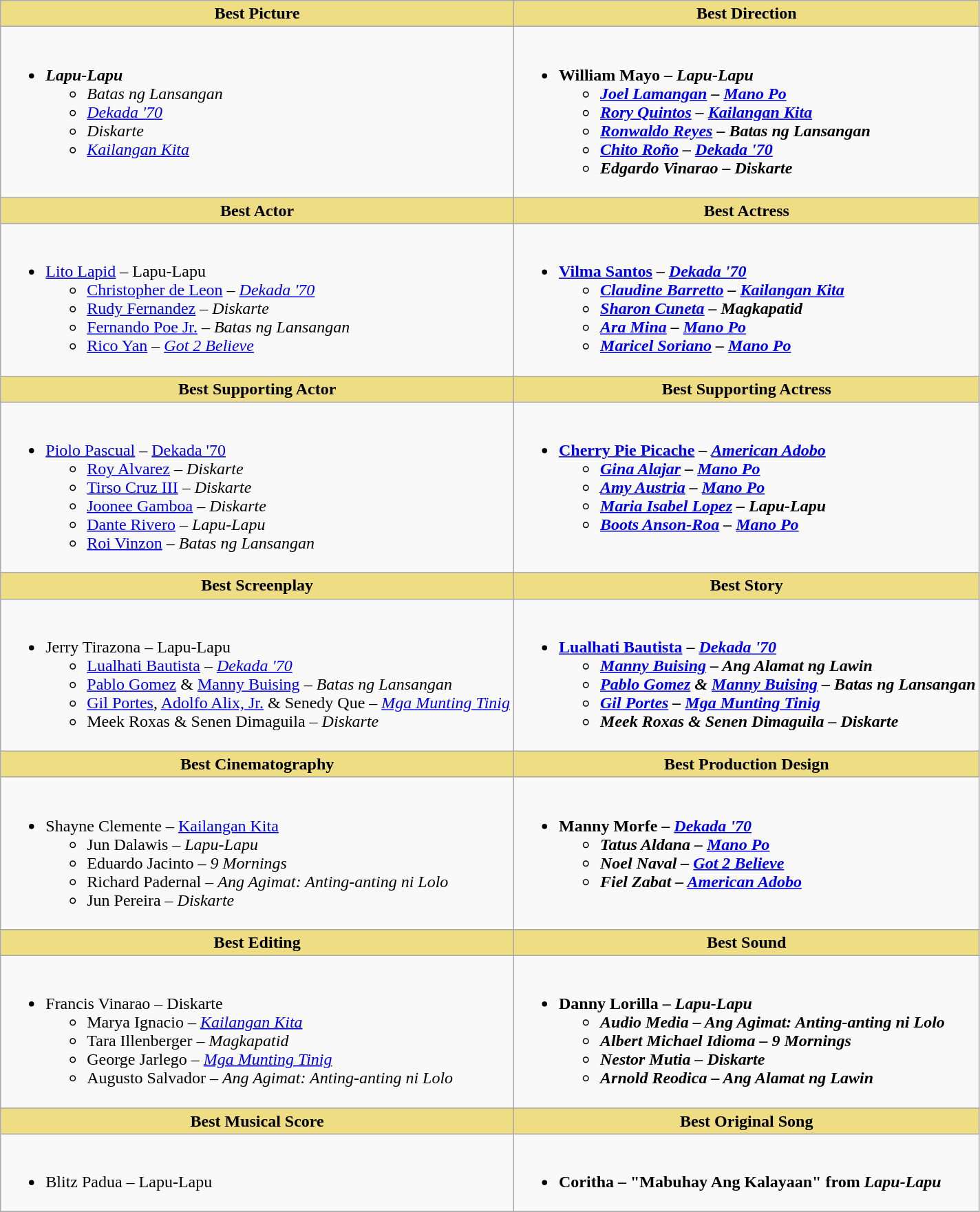<table class="wikitable">
<tr>
<th style="background:#EEDD82;" ! width:50%">Best Picture</th>
<th style="background:#EEDD82;" ! width:50%">Best Direction</th>
</tr>
<tr>
<td valign="top"><br><ul><li><strong><em>Lapu-Lapu</em></strong><ul><li><em>Batas ng Lansangan</em></li><li><em><a href='#'>Dekada '70</a></em></li><li><em>Diskarte</em></li><li><em><a href='#'>Kailangan Kita</a></em></li></ul></li></ul></td>
<td valign="top"><br><ul><li><strong>William Mayo – <em>Lapu-Lapu<strong><em><ul><li><a href='#'>Joel Lamangan</a> – </em><a href='#'>Mano Po</a><em></li><li><a href='#'>Rory Quintos</a> – </em><a href='#'>Kailangan Kita</a><em></li><li><a href='#'>Ronwaldo Reyes</a> – </em>Batas ng Lansangan<em></li><li><a href='#'>Chito Roño</a> – </em><a href='#'>Dekada '70</a><em></li><li>Edgardo Vinarao – </em>Diskarte<em></li></ul></li></ul></td>
</tr>
<tr>
<th style="background:#EEDD82;" ! width:50%">Best Actor</th>
<th style="background:#EEDD82;" ! width:50%">Best Actress</th>
</tr>
<tr>
<td valign="top"><br><ul><li></strong><a href='#'>Lito Lapid</a> – </em>Lapu-Lapu</em></strong><ul><li><a href='#'>Christopher de Leon</a> – <em><a href='#'>Dekada '70</a></em></li><li><a href='#'>Rudy Fernandez</a> – <em>Diskarte</em></li><li><a href='#'>Fernando Poe Jr.</a> – <em>Batas ng Lansangan</em></li><li><a href='#'>Rico Yan</a> – <em><a href='#'>Got 2 Believe</a></em></li></ul></li></ul></td>
<td valign="top"><br><ul><li><strong><a href='#'>Vilma Santos</a> – <em><a href='#'>Dekada '70</a><strong><em><ul><li><a href='#'>Claudine Barretto</a> – </em><a href='#'>Kailangan Kita</a><em></li><li><a href='#'>Sharon Cuneta</a> – </em>Magkapatid<em></li><li><a href='#'>Ara Mina</a> – </em><a href='#'>Mano Po</a><em></li><li><a href='#'>Maricel Soriano</a> – </em><a href='#'>Mano Po</a><em></li></ul></li></ul></td>
</tr>
<tr>
<th style="background:#EEDD82;" ! width:50%">Best Supporting Actor</th>
<th style="background:#EEDD82;" ! width:50%">Best Supporting Actress</th>
</tr>
<tr>
<td valign="top"><br><ul><li></strong><a href='#'>Piolo Pascual</a> – </em><a href='#'>Dekada '70</a></em></strong><ul><li><a href='#'>Roy Alvarez</a> – <em>Diskarte</em></li><li><a href='#'>Tirso Cruz III</a> – <em>Diskarte</em></li><li><a href='#'>Joonee Gamboa</a> – <em>Diskarte</em></li><li><a href='#'>Dante Rivero</a> – <em>Lapu-Lapu</em></li><li><a href='#'>Roi Vinzon</a> – <em>Batas ng Lansangan</em></li></ul></li></ul></td>
<td valign="top"><br><ul><li><strong><a href='#'>Cherry Pie Picache</a> – <em><a href='#'>American Adobo</a><strong><em><ul><li><a href='#'>Gina Alajar</a> – </em><a href='#'>Mano Po</a><em></li><li><a href='#'>Amy Austria</a> – </em><a href='#'>Mano Po</a><em></li><li><a href='#'>Maria Isabel Lopez</a> – </em>Lapu-Lapu<em></li><li><a href='#'>Boots Anson-Roa</a> – </em><a href='#'>Mano Po</a><em></li></ul></li></ul></td>
</tr>
<tr>
<th style="background:#EEDD82;" ! width:50%">Best Screenplay</th>
<th style="background:#EEDD82;" ! width:50%">Best Story</th>
</tr>
<tr>
<td valign="top"><br><ul><li></strong>Jerry Tirazona – </em>Lapu-Lapu</em></strong><ul><li><a href='#'>Lualhati Bautista</a> – <em><a href='#'>Dekada '70</a></em></li><li><a href='#'>Pablo Gomez</a> & <a href='#'>Manny Buising</a> – <em>Batas ng Lansangan</em></li><li><a href='#'>Gil Portes</a>, <a href='#'>Adolfo Alix, Jr.</a> & Senedy Que – <em><a href='#'>Mga Munting Tinig</a></em></li><li>Meek Roxas & Senen Dimaguila – <em>Diskarte</em></li></ul></li></ul></td>
<td valign="top"><br><ul><li><strong><a href='#'>Lualhati Bautista</a> – <em><a href='#'>Dekada '70</a><strong><em><ul><li><a href='#'>Manny Buising</a> – </em>Ang Alamat ng Lawin<em></li><li><a href='#'>Pablo Gomez</a> & <a href='#'>Manny Buising</a> – </em>Batas ng Lansangan<em></li><li><a href='#'>Gil Portes</a> – </em><a href='#'>Mga Munting Tinig</a><em></li><li>Meek Roxas & Senen Dimaguila – </em>Diskarte<em></li></ul></li></ul></td>
</tr>
<tr>
<th style="background:#EEDD82;" ! width:50%">Best Cinematography</th>
<th style="background:#EEDD82;" ! width:50%">Best Production Design</th>
</tr>
<tr>
<td valign="top"><br><ul><li></strong>Shayne Clemente  – </em><a href='#'>Kailangan Kita</a></em></strong><ul><li>Jun Dalawis – <em>Lapu-Lapu</em></li><li>Eduardo Jacinto – <em>9 Mornings</em></li><li>Richard Padernal – <em>Ang Agimat: Anting-anting ni Lolo</em></li><li>Jun Pereira – <em>Diskarte</em></li></ul></li></ul></td>
<td valign="top"><br><ul><li><strong>Manny Morfe – <em><a href='#'>Dekada '70</a><strong><em><ul><li>Tatus Aldana – </em><a href='#'>Mano Po</a><em></li><li>Noel Naval – </em><a href='#'>Got 2 Believe</a><em></li><li>Fiel Zabat – </em><a href='#'>American Adobo</a><em></li></ul></li></ul></td>
</tr>
<tr>
<th style="background:#EEDD82;" ! width:50%">Best Editing</th>
<th style="background:#EEDD82;" ! width:50%">Best Sound</th>
</tr>
<tr>
<td valign="top"><br><ul><li></strong>Francis Vinarao – </em>Diskarte</em></strong><ul><li>Marya Ignacio – <em><a href='#'>Kailangan Kita</a></em></li><li>Tara Illenberger – <em>Magkapatid</em></li><li>George Jarlego – <em><a href='#'>Mga Munting Tinig</a></em></li><li>Augusto Salvador – <em>Ang Agimat: Anting-anting ni Lolo</em></li></ul></li></ul></td>
<td valign="top"><br><ul><li><strong>Danny Lorilla – <em>Lapu-Lapu<strong><em><ul><li>Audio Media – </em>Ang Agimat: Anting-anting ni Lolo<em></li><li>Albert Michael Idioma – </em>9 Mornings<em></li><li>Nestor Mutia – </em>Diskarte<em></li><li>Arnold Reodica – </em>Ang Alamat ng Lawin<em></li></ul></li></ul></td>
</tr>
<tr>
<th style="background:#EEDD82;" ! width:50%">Best Musical Score </th>
<th style="background:#EEDD82;" ! width:50%">Best Original Song </th>
</tr>
<tr>
<td valign="top"><br><ul><li></strong>Blitz Padua – </em>Lapu-Lapu</em></strong></li></ul></td>
<td valign="top"><br><ul><li><strong>Coritha – "Mabuhay Ang Kalayaan" from <em>Lapu-Lapu<strong><em></li></ul></td>
</tr>
</table>
